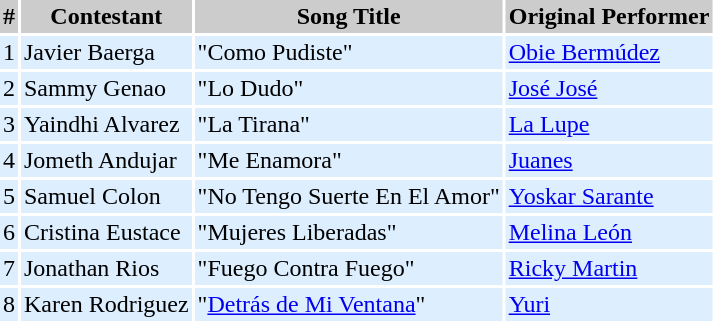<table cellpadding=2 cellspacing=2>
<tr bgcolor=#cccccc>
<th>#</th>
<th>Contestant</th>
<th>Song Title</th>
<th>Original Performer</th>
</tr>
<tr bgcolor=#DDEEFF>
<td align=center>1</td>
<td>Javier Baerga</td>
<td>"Como Pudiste"</td>
<td><a href='#'>Obie Bermúdez</a></td>
</tr>
<tr bgcolor=#DDEEFF>
<td align=center>2</td>
<td>Sammy Genao</td>
<td>"Lo Dudo"</td>
<td><a href='#'>José José</a></td>
</tr>
<tr bgcolor=#DDEEFF>
<td align=center>3</td>
<td>Yaindhi Alvarez</td>
<td>"La Tirana"</td>
<td><a href='#'>La Lupe</a></td>
</tr>
<tr bgcolor=#DDEEFF>
<td align=center>4</td>
<td>Jometh Andujar</td>
<td>"Me Enamora"</td>
<td><a href='#'>Juanes</a></td>
</tr>
<tr bgcolor=#DDEEFF>
<td align=center>5</td>
<td>Samuel Colon</td>
<td>"No Tengo Suerte En El Amor"</td>
<td><a href='#'>Yoskar Sarante</a></td>
</tr>
<tr bgcolor=#DDEEFF>
<td align=center>6</td>
<td>Cristina Eustace</td>
<td>"Mujeres Liberadas"</td>
<td><a href='#'>Melina León</a></td>
</tr>
<tr bgcolor=#DDEEFF>
<td align=center>7</td>
<td>Jonathan Rios</td>
<td>"Fuego Contra Fuego"</td>
<td><a href='#'>Ricky Martin</a></td>
</tr>
<tr bgcolor=#DDEEFF>
<td align=center>8</td>
<td>Karen Rodriguez</td>
<td>"<a href='#'>Detrás de Mi Ventana</a>"</td>
<td><a href='#'>Yuri</a></td>
</tr>
<tr bgcolor=#DDEEFF>
</tr>
</table>
